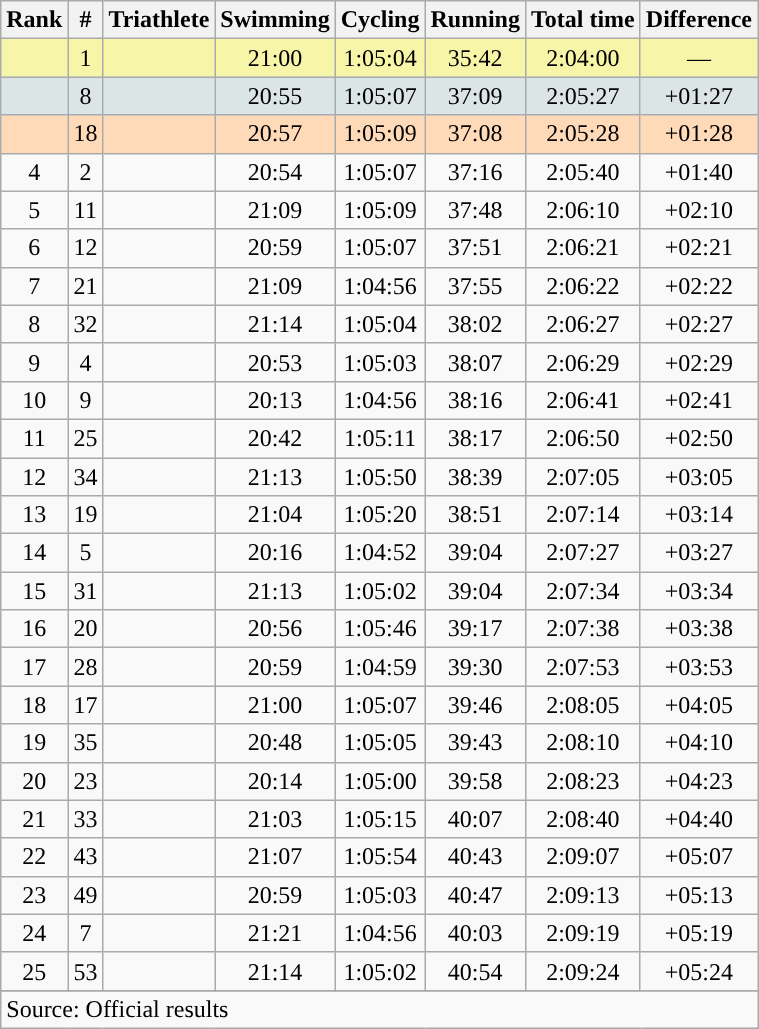<table class="wikitable sortable" style="text-align:center">
<tr>
<th data-sort-type="number">Rank</th>
<th>#</th>
<th>Triathlete</th>
<th>Swimming</th>
<th>Cycling</th>
<th>Running</th>
<th>Total time</th>
<th>Difference</th>
</tr>
<tr style="background:#F7F6A8;”">
<td></td>
<td>1</td>
<td align=left></td>
<td>21:00</td>
<td>1:05:04</td>
<td>35:42</td>
<td>2:04:00</td>
<td>—</td>
</tr>
<tr style="background:#DCE5E5;”">
<td></td>
<td>8</td>
<td align=left></td>
<td>20:55</td>
<td>1:05:07</td>
<td>37:09</td>
<td>2:05:27</td>
<td>+01:27</td>
</tr>
<tr style="background:#FFDAB9;">
<td></td>
<td>18</td>
<td align=left></td>
<td>20:57</td>
<td>1:05:09</td>
<td>37:08</td>
<td>2:05:28</td>
<td>+01:28</td>
</tr>
<tr>
<td>4</td>
<td>2</td>
<td align=left></td>
<td>20:54</td>
<td>1:05:07</td>
<td>37:16</td>
<td>2:05:40</td>
<td>+01:40</td>
</tr>
<tr>
<td>5</td>
<td>11</td>
<td align=left></td>
<td>21:09</td>
<td>1:05:09</td>
<td>37:48</td>
<td>2:06:10</td>
<td>+02:10</td>
</tr>
<tr>
<td>6</td>
<td>12</td>
<td align=left></td>
<td>20:59</td>
<td>1:05:07</td>
<td>37:51</td>
<td>2:06:21</td>
<td>+02:21</td>
</tr>
<tr>
<td>7</td>
<td>21</td>
<td align=left></td>
<td>21:09</td>
<td>1:04:56</td>
<td>37:55</td>
<td>2:06:22</td>
<td>+02:22</td>
</tr>
<tr>
<td>8</td>
<td>32</td>
<td align=left></td>
<td>21:14</td>
<td>1:05:04</td>
<td>38:02</td>
<td>2:06:27</td>
<td>+02:27</td>
</tr>
<tr>
<td>9</td>
<td>4</td>
<td align=left></td>
<td>20:53</td>
<td>1:05:03</td>
<td>38:07</td>
<td>2:06:29</td>
<td>+02:29</td>
</tr>
<tr>
<td>10</td>
<td>9</td>
<td align=left></td>
<td>20:13</td>
<td>1:04:56</td>
<td>38:16</td>
<td>2:06:41</td>
<td>+02:41</td>
</tr>
<tr>
<td>11</td>
<td>25</td>
<td align=left></td>
<td>20:42</td>
<td>1:05:11</td>
<td>38:17</td>
<td>2:06:50</td>
<td>+02:50</td>
</tr>
<tr>
<td>12</td>
<td>34</td>
<td align=left></td>
<td>21:13</td>
<td>1:05:50</td>
<td>38:39</td>
<td>2:07:05</td>
<td>+03:05</td>
</tr>
<tr>
<td>13</td>
<td>19</td>
<td align=left></td>
<td>21:04</td>
<td>1:05:20</td>
<td>38:51</td>
<td>2:07:14</td>
<td>+03:14</td>
</tr>
<tr>
<td>14</td>
<td>5</td>
<td align=left></td>
<td>20:16</td>
<td>1:04:52</td>
<td>39:04</td>
<td>2:07:27</td>
<td>+03:27</td>
</tr>
<tr>
<td>15</td>
<td>31</td>
<td align=left></td>
<td>21:13</td>
<td>1:05:02</td>
<td>39:04</td>
<td>2:07:34</td>
<td>+03:34</td>
</tr>
<tr>
<td>16</td>
<td>20</td>
<td align=left></td>
<td>20:56</td>
<td>1:05:46</td>
<td>39:17</td>
<td>2:07:38</td>
<td>+03:38</td>
</tr>
<tr>
<td>17</td>
<td>28</td>
<td align=left></td>
<td>20:59</td>
<td>1:04:59</td>
<td>39:30</td>
<td>2:07:53</td>
<td>+03:53</td>
</tr>
<tr>
<td>18</td>
<td>17</td>
<td align=left></td>
<td>21:00</td>
<td>1:05:07</td>
<td>39:46</td>
<td>2:08:05</td>
<td>+04:05</td>
</tr>
<tr>
<td>19</td>
<td>35</td>
<td align=left></td>
<td>20:48</td>
<td>1:05:05</td>
<td>39:43</td>
<td>2:08:10</td>
<td>+04:10</td>
</tr>
<tr>
<td>20</td>
<td>23</td>
<td align=left></td>
<td>20:14</td>
<td>1:05:00</td>
<td>39:58</td>
<td>2:08:23</td>
<td>+04:23</td>
</tr>
<tr>
<td>21</td>
<td>33</td>
<td align=left></td>
<td>21:03</td>
<td>1:05:15</td>
<td>40:07</td>
<td>2:08:40</td>
<td>+04:40</td>
</tr>
<tr>
<td>22</td>
<td>43</td>
<td align=left></td>
<td>21:07</td>
<td>1:05:54</td>
<td>40:43</td>
<td>2:09:07</td>
<td>+05:07</td>
</tr>
<tr>
<td>23</td>
<td>49</td>
<td align=left></td>
<td>20:59</td>
<td>1:05:03</td>
<td>40:47</td>
<td>2:09:13</td>
<td>+05:13</td>
</tr>
<tr>
<td>24</td>
<td>7</td>
<td align=left></td>
<td>21:21</td>
<td>1:04:56</td>
<td>40:03</td>
<td>2:09:19</td>
<td>+05:19</td>
</tr>
<tr>
<td>25</td>
<td>53</td>
<td align=left></td>
<td>21:14</td>
<td>1:05:02</td>
<td>40:54</td>
<td>2:09:24</td>
<td>+05:24</td>
</tr>
<tr>
</tr>
<tr class="sortbottom">
<td colspan="9" style="text-align:left;">Source: Official results</td>
</tr>
</table>
